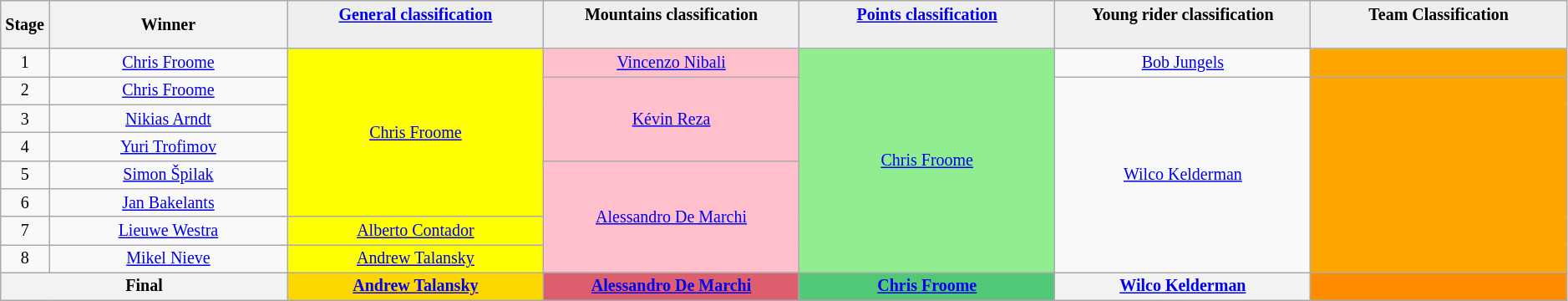<table class="wikitable" style="text-align: center; font-size:smaller;">
<tr style="background:#efefef;">
<th style="width:1%;">Stage</th>
<th style="width:14%;">Winner</th>
<th style="background:#efefef; width:15%;"><a href='#'>General classification</a><br><br></th>
<th style="background:#efefef; width:15%;">Mountains classification<br><br></th>
<th style="background:#efefef; width:15%;"><a href='#'>Points classification</a><br><br></th>
<th style="background:#efefef; width:15%;">Young rider classification<br><br></th>
<th style="background:#efefef; width:15%;">Team Classification<br><br></th>
</tr>
<tr>
<td>1</td>
<td><a href='#'>Chris Froome</a></td>
<td style="background:yellow;" rowspan=6><a href='#'>Chris Froome</a></td>
<td style="background:pink"><a href='#'>Vincenzo Nibali</a></td>
<td style="background:lightgreen;" rowspan=8><a href='#'>Chris Froome</a></td>
<td style="background:offwhite;"><a href='#'>Bob Jungels</a></td>
<td style="background:orange;"></td>
</tr>
<tr>
<td>2</td>
<td><a href='#'>Chris Froome</a></td>
<td style="background:pink" rowspan=3><a href='#'>Kévin Reza</a></td>
<td style="background:offwhite;" rowspan=7><a href='#'>Wilco Kelderman</a></td>
<td style="background:orange;" rowspan=7></td>
</tr>
<tr>
<td>3</td>
<td><a href='#'>Nikias Arndt</a></td>
</tr>
<tr>
<td>4</td>
<td><a href='#'>Yuri Trofimov</a></td>
</tr>
<tr>
<td>5</td>
<td><a href='#'>Simon Špilak</a></td>
<td style="background:pink" rowspan=4><a href='#'>Alessandro De Marchi</a></td>
</tr>
<tr>
<td>6</td>
<td><a href='#'>Jan Bakelants</a></td>
</tr>
<tr>
<td>7</td>
<td><a href='#'>Lieuwe Westra</a></td>
<td style="background:yellow;"><a href='#'>Alberto Contador</a></td>
</tr>
<tr>
<td>8</td>
<td><a href='#'>Mikel Nieve</a></td>
<td style="background:yellow;"><a href='#'>Andrew Talansky</a></td>
</tr>
<tr>
<th colspan=2><strong>Final</strong></th>
<th style="background:gold;"><a href='#'>Andrew Talansky</a></th>
<th style="background:#DD5F6D;"><a href='#'>Alessandro De Marchi</a></th>
<th style="background:#50C878;"><a href='#'>Chris Froome</a></th>
<th style="background:offwhite;"><a href='#'>Wilco Kelderman</a></th>
<th style="background:#FF8C00;"></th>
</tr>
</table>
